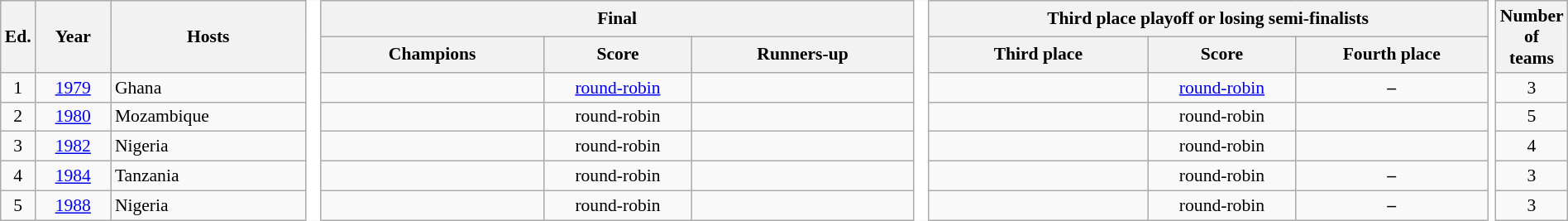<table class="wikitable sortable" style="font-size:90%; text-align:center; width:100%;">
<tr>
<th rowspan="2" style="width:2%;">Ed.</th>
<th rowspan="2" style="width:5%;">Year</th>
<th rowspan="2" style="width:13%;">Hosts</th>
<td rowspan="7" width="1%" style="background-color:#ffffff;border-top-style:hidden; border-bottom-style:hidden;"></td>
<th colspan="3">Final</th>
<td rowspan="7" width="1%" style="background-color:#ffffff;border-top-style:hidden; border-bottom-style:hidden;"></td>
<th colspan="3">Third place playoff or losing semi-finalists</th>
<td rowspan="7" width="1%" style="background-color:#ffffff;border-top-style:hidden; border-bottom-style:hidden;"></td>
<th rowspan="2">Number of teams</th>
</tr>
<tr>
<th style="width:15%; ">Champions</th>
<th style="width:10%; ">Score</th>
<th style="width:15%; ">Runners-up</th>
<th style="width:15%; ">Third place</th>
<th style="width:10%; ">Score</th>
<th style="width:15%; ">Fourth place</th>
</tr>
<tr>
<td>1</td>
<td><a href='#'>1979</a></td>
<td align="left">Ghana</td>
<td><strong></strong></td>
<td><a href='#'>round-robin</a></td>
<td></td>
<td></td>
<td><a href='#'>round-robin</a></td>
<td><strong>–</strong></td>
<td>3</td>
</tr>
<tr>
<td>2</td>
<td><a href='#'>1980</a></td>
<td align="left">Mozambique</td>
<td><strong></strong></td>
<td>round-robin</td>
<td></td>
<td></td>
<td>round-robin</td>
<td></td>
<td>5</td>
</tr>
<tr>
<td>3</td>
<td><a href='#'>1982</a></td>
<td align="left">Nigeria</td>
<td><strong></strong></td>
<td>round-robin</td>
<td></td>
<td></td>
<td>round-robin</td>
<td></td>
<td>4</td>
</tr>
<tr>
<td>4</td>
<td><a href='#'>1984</a></td>
<td align="left">Tanzania</td>
<td><strong></strong></td>
<td>round-robin</td>
<td></td>
<td></td>
<td>round-robin</td>
<td><strong>–</strong></td>
<td>3</td>
</tr>
<tr>
<td>5</td>
<td><a href='#'>1988</a></td>
<td align="left">Nigeria</td>
<td><strong></strong></td>
<td>round-robin</td>
<td></td>
<td></td>
<td>round-robin</td>
<td><strong>–</strong></td>
<td>3</td>
</tr>
</table>
